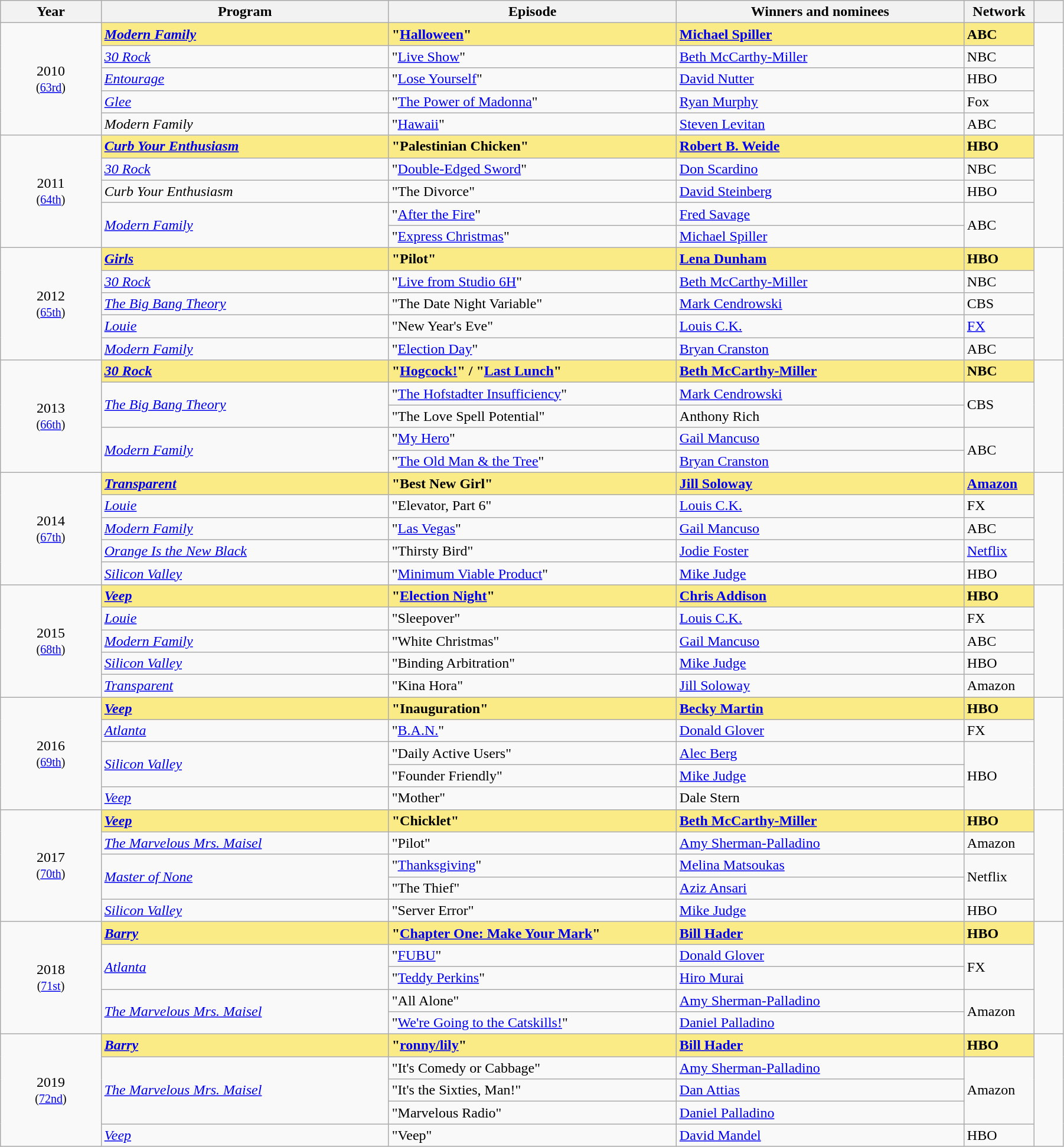<table class="wikitable" width="95%" cellpadding="5">
<tr>
<th width="7%">Year</th>
<th width="20%">Program</th>
<th width="20%">Episode</th>
<th width="20%">Winners and nominees</th>
<th width="3%">Network</th>
<th width="2%"></th>
</tr>
<tr>
<td rowspan=5 style="text-align:center;">2010<br><small>(<a href='#'>63rd</a>)</small></td>
<td style="background:#FAEB86;"><strong><em><a href='#'>Modern Family</a></em></strong></td>
<td style="background:#FAEB86;"><strong>"<a href='#'>Halloween</a>"</strong></td>
<td style="background:#FAEB86;"><strong><a href='#'>Michael Spiller</a></strong></td>
<td style="background:#FAEB86;"><strong>ABC</strong></td>
<td rowspan="5" style="text-align:center;"></td>
</tr>
<tr>
<td><em><a href='#'>30 Rock</a></em></td>
<td>"<a href='#'>Live Show</a>"</td>
<td><a href='#'>Beth McCarthy-Miller</a></td>
<td>NBC</td>
</tr>
<tr>
<td><em><a href='#'>Entourage</a></em></td>
<td>"<a href='#'>Lose Yourself</a>"</td>
<td><a href='#'>David Nutter</a></td>
<td>HBO</td>
</tr>
<tr>
<td><em><a href='#'>Glee</a></em></td>
<td>"<a href='#'>The Power of Madonna</a>"</td>
<td><a href='#'>Ryan Murphy</a></td>
<td>Fox</td>
</tr>
<tr>
<td><em>Modern Family</em></td>
<td>"<a href='#'>Hawaii</a>"</td>
<td><a href='#'>Steven Levitan</a></td>
<td>ABC</td>
</tr>
<tr>
<td rowspan=5 style="text-align:center;">2011<br><small>(<a href='#'>64th</a>)</small></td>
<td style="background:#FAEB86;"><strong><em><a href='#'>Curb Your Enthusiasm</a></em></strong></td>
<td style="background:#FAEB86;"><strong>"Palestinian Chicken"</strong></td>
<td style="background:#FAEB86;"><strong><a href='#'>Robert B. Weide</a></strong></td>
<td style="background:#FAEB86;"><strong>HBO</strong></td>
<td rowspan="5" style="text-align:center;"></td>
</tr>
<tr>
<td><em><a href='#'>30 Rock</a></em></td>
<td>"<a href='#'>Double-Edged Sword</a>"</td>
<td><a href='#'>Don Scardino</a></td>
<td>NBC</td>
</tr>
<tr>
<td><em>Curb Your Enthusiasm</em></td>
<td>"The Divorce"</td>
<td><a href='#'>David Steinberg</a></td>
<td>HBO</td>
</tr>
<tr>
<td rowspan=2><em><a href='#'>Modern Family</a></em></td>
<td>"<a href='#'>After the Fire</a>"</td>
<td><a href='#'>Fred Savage</a></td>
<td rowspan=2>ABC</td>
</tr>
<tr>
<td>"<a href='#'>Express Christmas</a>"</td>
<td><a href='#'>Michael Spiller</a></td>
</tr>
<tr>
<td rowspan=5 style="text-align:center;">2012<br><small>(<a href='#'>65th</a>)</small></td>
<td style="background:#FAEB86;"><strong><em><a href='#'>Girls</a></em></strong></td>
<td style="background:#FAEB86;"><strong>"Pilot"</strong></td>
<td style="background:#FAEB86;"><strong><a href='#'>Lena Dunham</a></strong></td>
<td style="background:#FAEB86;"><strong>HBO</strong></td>
<td rowspan="5" style="text-align:center;"></td>
</tr>
<tr>
<td><em><a href='#'>30 Rock</a></em></td>
<td>"<a href='#'>Live from Studio 6H</a>"</td>
<td><a href='#'>Beth McCarthy-Miller</a></td>
<td>NBC</td>
</tr>
<tr>
<td><em><a href='#'>The Big Bang Theory</a></em></td>
<td>"The Date Night Variable"</td>
<td><a href='#'>Mark Cendrowski</a></td>
<td>CBS</td>
</tr>
<tr>
<td><em><a href='#'>Louie</a></em></td>
<td>"New Year's Eve"</td>
<td><a href='#'>Louis C.K.</a></td>
<td><a href='#'>FX</a></td>
</tr>
<tr>
<td><em><a href='#'>Modern Family</a></em></td>
<td>"<a href='#'>Election Day</a>"</td>
<td><a href='#'>Bryan Cranston</a></td>
<td>ABC</td>
</tr>
<tr>
<td rowspan=5 style="text-align:center;">2013<br><small>(<a href='#'>66th</a>)</small></td>
<td style="background:#FAEB86;"><strong><em><a href='#'>30 Rock</a></em></strong></td>
<td style="background:#FAEB86;"><strong>"<a href='#'>Hogcock!</a>" / "<a href='#'>Last Lunch</a>"</strong></td>
<td style="background:#FAEB86;"><strong><a href='#'>Beth McCarthy-Miller</a></strong></td>
<td style="background:#FAEB86;"><strong>NBC</strong></td>
<td rowspan="5" style="text-align:center;"></td>
</tr>
<tr>
<td rowspan=2><em><a href='#'>The Big Bang Theory</a></em></td>
<td>"<a href='#'>The Hofstadter Insufficiency</a>"</td>
<td><a href='#'>Mark Cendrowski</a></td>
<td rowspan=2>CBS</td>
</tr>
<tr>
<td>"The Love Spell Potential"</td>
<td>Anthony Rich</td>
</tr>
<tr>
<td rowspan=2><em><a href='#'>Modern Family</a></em></td>
<td>"<a href='#'>My Hero</a>"</td>
<td><a href='#'>Gail Mancuso</a></td>
<td rowspan=2>ABC</td>
</tr>
<tr>
<td>"<a href='#'>The Old Man & the Tree</a>"</td>
<td><a href='#'>Bryan Cranston</a></td>
</tr>
<tr>
<td rowspan=5 style="text-align:center;">2014<br><small>(<a href='#'>67th</a>)</small></td>
<td style="background:#FAEB86;"><strong><em><a href='#'>Transparent</a></em></strong></td>
<td style="background:#FAEB86;"><strong>"Best New Girl"</strong></td>
<td style="background:#FAEB86;"><strong><a href='#'>Jill Soloway</a></strong></td>
<td style="background:#FAEB86;"><strong><a href='#'>Amazon</a></strong></td>
<td rowspan="5" style="text-align:center;"></td>
</tr>
<tr>
<td><em><a href='#'>Louie</a></em></td>
<td>"Elevator, Part 6"</td>
<td><a href='#'>Louis C.K.</a></td>
<td>FX</td>
</tr>
<tr>
<td><em><a href='#'>Modern Family</a></em></td>
<td>"<a href='#'>Las Vegas</a>"</td>
<td><a href='#'>Gail Mancuso</a></td>
<td>ABC</td>
</tr>
<tr>
<td><em><a href='#'>Orange Is the New Black</a></em></td>
<td>"Thirsty Bird"</td>
<td><a href='#'>Jodie Foster</a></td>
<td><a href='#'>Netflix</a></td>
</tr>
<tr>
<td><em><a href='#'>Silicon Valley</a></em></td>
<td>"<a href='#'>Minimum Viable Product</a>"</td>
<td><a href='#'>Mike Judge</a></td>
<td>HBO</td>
</tr>
<tr>
<td rowspan=5 style="text-align:center;">2015<br><small>(<a href='#'>68th</a>)</small></td>
<td style="background:#FAEB86;"><strong><em><a href='#'>Veep</a></em></strong></td>
<td style="background:#FAEB86;"><strong>"<a href='#'>Election Night</a>"</strong></td>
<td style="background:#FAEB86;"><strong><a href='#'>Chris Addison</a></strong></td>
<td style="background:#FAEB86;"><strong>HBO</strong></td>
<td rowspan="5" style="text-align:center;"></td>
</tr>
<tr>
<td><em><a href='#'>Louie</a></em></td>
<td>"Sleepover"</td>
<td><a href='#'>Louis C.K.</a></td>
<td>FX</td>
</tr>
<tr>
<td><em><a href='#'>Modern Family</a></em></td>
<td>"White Christmas"</td>
<td><a href='#'>Gail Mancuso</a></td>
<td>ABC</td>
</tr>
<tr>
<td><em><a href='#'>Silicon Valley</a></em></td>
<td>"Binding Arbitration"</td>
<td><a href='#'>Mike Judge</a></td>
<td>HBO</td>
</tr>
<tr>
<td><em><a href='#'>Transparent</a></em></td>
<td>"Kina Hora"</td>
<td><a href='#'>Jill Soloway</a></td>
<td>Amazon</td>
</tr>
<tr>
<td rowspan=5 style="text-align:center;">2016<br><small>(<a href='#'>69th</a>)</small></td>
<td style="background:#FAEB86;"><strong><em><a href='#'>Veep</a></em></strong></td>
<td style="background:#FAEB86;"><strong>"Inauguration"</strong></td>
<td style="background:#FAEB86;"><strong><a href='#'>Becky Martin</a></strong></td>
<td style="background:#FAEB86;"><strong>HBO</strong></td>
<td rowspan="5" style="text-align:center;"></td>
</tr>
<tr>
<td><em><a href='#'>Atlanta</a></em></td>
<td>"<a href='#'>B.A.N.</a>"</td>
<td><a href='#'>Donald Glover</a></td>
<td>FX</td>
</tr>
<tr>
<td rowspan=2><em><a href='#'>Silicon Valley</a></em></td>
<td>"Daily Active Users"</td>
<td><a href='#'>Alec Berg</a></td>
<td rowspan=3>HBO</td>
</tr>
<tr>
<td>"Founder Friendly"</td>
<td><a href='#'>Mike Judge</a></td>
</tr>
<tr>
<td><em><a href='#'>Veep</a></em></td>
<td>"Mother"</td>
<td>Dale Stern</td>
</tr>
<tr>
<td rowspan=5 style="text-align:center;">2017<br><small>(<a href='#'>70th</a>)</small></td>
<td style="background:#FAEB86;"><strong><em><a href='#'>Veep</a></em></strong></td>
<td style="background:#FAEB86;"><strong>"Chicklet"</strong></td>
<td style="background:#FAEB86;"><strong><a href='#'>Beth McCarthy-Miller</a></strong></td>
<td style="background:#FAEB86;"><strong>HBO</strong></td>
<td rowspan="5" style="text-align:center;"></td>
</tr>
<tr>
<td><em><a href='#'>The Marvelous Mrs. Maisel</a></em></td>
<td>"Pilot"</td>
<td><a href='#'>Amy Sherman-Palladino</a></td>
<td>Amazon</td>
</tr>
<tr>
<td rowspan=2><em><a href='#'>Master of None</a></em></td>
<td>"<a href='#'>Thanksgiving</a>"</td>
<td><a href='#'>Melina Matsoukas</a></td>
<td rowspan=2>Netflix</td>
</tr>
<tr>
<td>"The Thief"</td>
<td><a href='#'>Aziz Ansari</a></td>
</tr>
<tr>
<td><em><a href='#'>Silicon Valley</a></em></td>
<td>"Server Error"</td>
<td><a href='#'>Mike Judge</a></td>
<td>HBO</td>
</tr>
<tr>
<td rowspan=5 style="text-align:center;">2018<br><small>(<a href='#'>71st</a>)</small></td>
<td style="background:#FAEB86;"><strong><em><a href='#'>Barry</a></em></strong></td>
<td style="background:#FAEB86;"><strong>"<a href='#'>Chapter One: Make Your Mark</a>"</strong></td>
<td style="background:#FAEB86;"><strong><a href='#'>Bill Hader</a></strong></td>
<td style="background:#FAEB86;"><strong>HBO</strong></td>
<td rowspan="5" style="text-align:center;"></td>
</tr>
<tr>
<td rowspan=2><em><a href='#'>Atlanta</a></em></td>
<td>"<a href='#'>FUBU</a>"</td>
<td><a href='#'>Donald Glover</a></td>
<td rowspan=2>FX</td>
</tr>
<tr>
<td>"<a href='#'>Teddy Perkins</a>"</td>
<td><a href='#'>Hiro Murai</a></td>
</tr>
<tr>
<td rowspan=2><em><a href='#'>The Marvelous Mrs. Maisel</a></em></td>
<td>"All Alone"</td>
<td><a href='#'>Amy Sherman-Palladino</a></td>
<td rowspan=2>Amazon</td>
</tr>
<tr>
<td>"<a href='#'>We're Going to the Catskills!</a>"</td>
<td><a href='#'>Daniel Palladino</a></td>
</tr>
<tr>
<td rowspan=5 style="text-align:center;">2019<br><small>(<a href='#'>72nd</a>)</small></td>
<td style="background:#FAEB86;"><strong><em><a href='#'>Barry</a></em></strong></td>
<td style="background:#FAEB86;"><strong>"<a href='#'>ronny/lily</a>"</strong></td>
<td style="background:#FAEB86;"><strong><a href='#'>Bill Hader</a></strong></td>
<td style="background:#FAEB86;"><strong>HBO</strong></td>
<td rowspan="5" style="text-align:center;"></td>
</tr>
<tr>
<td rowspan=3><em><a href='#'>The Marvelous Mrs. Maisel</a></em></td>
<td>"It's Comedy or Cabbage"</td>
<td><a href='#'>Amy Sherman-Palladino</a></td>
<td rowspan=3>Amazon</td>
</tr>
<tr>
<td>"It's the Sixties, Man!"</td>
<td><a href='#'>Dan Attias</a></td>
</tr>
<tr>
<td>"Marvelous Radio"</td>
<td><a href='#'>Daniel Palladino</a></td>
</tr>
<tr>
<td><em><a href='#'>Veep</a></em></td>
<td>"Veep"</td>
<td><a href='#'>David Mandel</a></td>
<td>HBO</td>
</tr>
</table>
